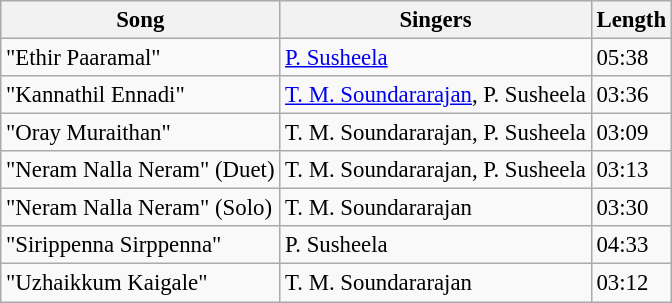<table class="wikitable" style="font-size:95%;">
<tr>
<th>Song</th>
<th>Singers</th>
<th>Length</th>
</tr>
<tr>
<td>"Ethir Paaramal"</td>
<td><a href='#'>P. Susheela</a></td>
<td>05:38</td>
</tr>
<tr>
<td>"Kannathil Ennadi"</td>
<td><a href='#'>T. M. Soundararajan</a>, P. Susheela</td>
<td>03:36</td>
</tr>
<tr>
<td>"Oray Muraithan"</td>
<td>T. M. Soundararajan, P. Susheela</td>
<td>03:09</td>
</tr>
<tr>
<td>"Neram Nalla Neram" (Duet)</td>
<td>T. M. Soundararajan, P. Susheela</td>
<td>03:13</td>
</tr>
<tr>
<td>"Neram Nalla Neram" (Solo)</td>
<td>T. M. Soundararajan</td>
<td>03:30</td>
</tr>
<tr>
<td>"Sirippenna Sirppenna"</td>
<td>P. Susheela</td>
<td>04:33</td>
</tr>
<tr>
<td>"Uzhaikkum Kaigale"</td>
<td>T. M. Soundararajan</td>
<td>03:12</td>
</tr>
</table>
